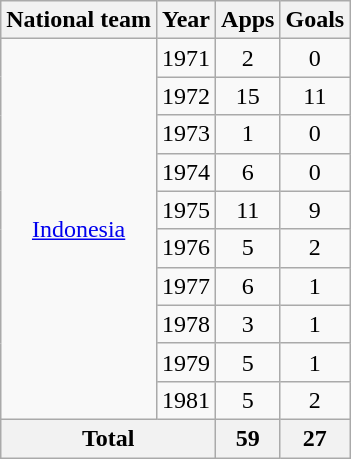<table class="wikitable" style="text-align:center">
<tr>
<th>National team</th>
<th>Year</th>
<th>Apps</th>
<th>Goals</th>
</tr>
<tr>
<td rowspan="10"><a href='#'>Indonesia</a></td>
<td>1971</td>
<td>2</td>
<td>0</td>
</tr>
<tr>
<td>1972</td>
<td>15</td>
<td>11</td>
</tr>
<tr>
<td>1973</td>
<td>1</td>
<td>0</td>
</tr>
<tr>
<td>1974</td>
<td>6</td>
<td>0</td>
</tr>
<tr>
<td>1975</td>
<td>11</td>
<td>9</td>
</tr>
<tr>
<td>1976</td>
<td>5</td>
<td>2</td>
</tr>
<tr>
<td>1977</td>
<td>6</td>
<td>1</td>
</tr>
<tr>
<td>1978</td>
<td>3</td>
<td>1</td>
</tr>
<tr>
<td>1979</td>
<td>5</td>
<td>1</td>
</tr>
<tr>
<td>1981</td>
<td>5</td>
<td>2</td>
</tr>
<tr>
<th colspan="2">Total</th>
<th>59</th>
<th>27</th>
</tr>
</table>
